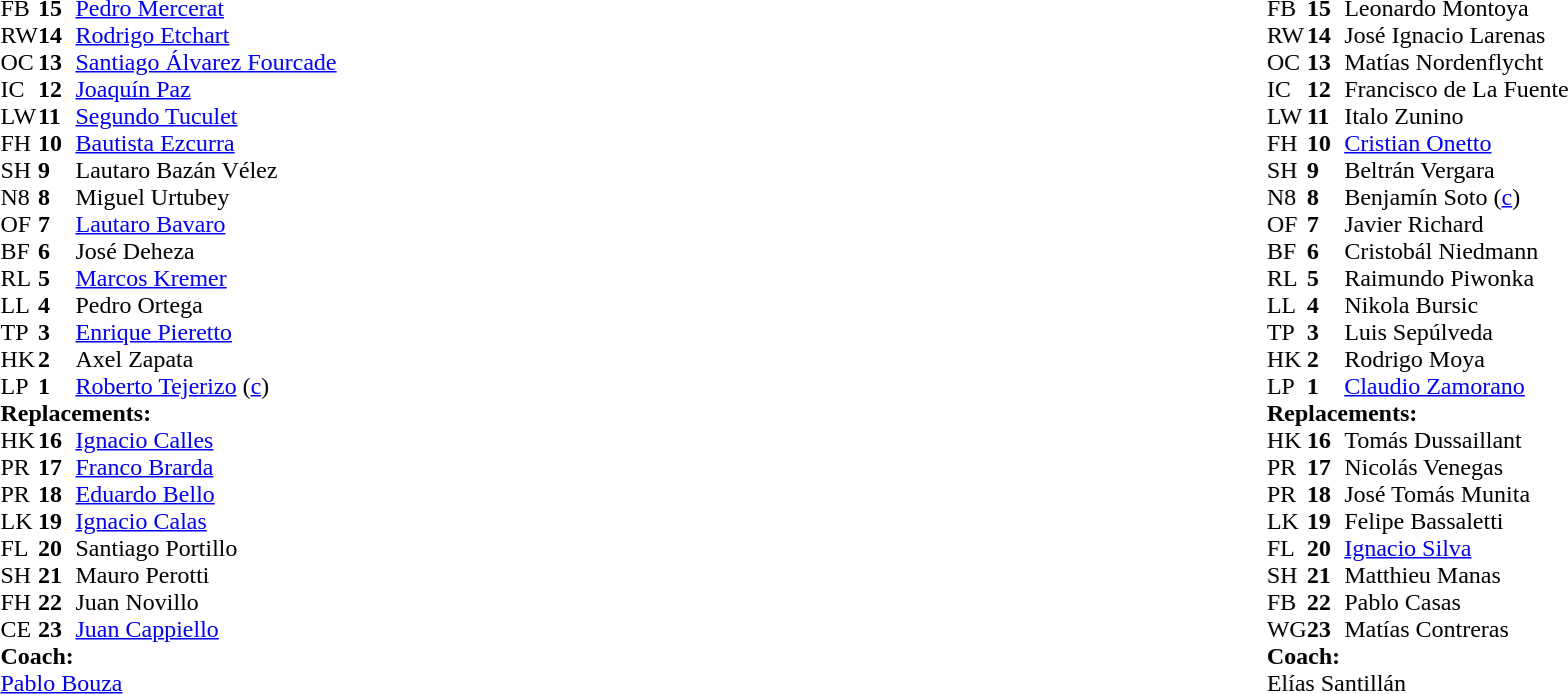<table style="width:100%">
<tr>
<td style="vertical-align:top; width:50%"><br><table cellspacing="0" cellpadding="0">
<tr>
<th width="25"></th>
<th width="25"></th>
</tr>
<tr>
<td>FB</td>
<td><strong>15</strong></td>
<td><a href='#'>Pedro Mercerat</a></td>
</tr>
<tr>
<td>RW</td>
<td><strong>14</strong></td>
<td><a href='#'>Rodrigo Etchart</a></td>
</tr>
<tr>
<td>OC</td>
<td><strong>13</strong></td>
<td><a href='#'>Santiago Álvarez Fourcade</a></td>
</tr>
<tr>
<td>IC</td>
<td><strong>12</strong></td>
<td><a href='#'>Joaquín Paz</a></td>
</tr>
<tr>
<td>LW</td>
<td><strong>11</strong></td>
<td><a href='#'>Segundo Tuculet</a></td>
<td></td>
<td></td>
</tr>
<tr>
<td>FH</td>
<td><strong>10</strong></td>
<td><a href='#'>Bautista Ezcurra</a></td>
<td></td>
<td></td>
</tr>
<tr>
<td>SH</td>
<td><strong>9</strong></td>
<td>Lautaro Bazán Vélez</td>
<td></td>
<td></td>
</tr>
<tr>
<td>N8</td>
<td><strong>8</strong></td>
<td>Miguel Urtubey</td>
<td></td>
<td></td>
</tr>
<tr>
<td>OF</td>
<td><strong>7</strong></td>
<td><a href='#'>Lautaro Bavaro</a></td>
</tr>
<tr>
<td>BF</td>
<td><strong>6</strong></td>
<td>José Deheza</td>
</tr>
<tr>
<td>RL</td>
<td><strong>5</strong></td>
<td><a href='#'>Marcos Kremer</a></td>
</tr>
<tr>
<td>LL</td>
<td><strong>4</strong></td>
<td>Pedro Ortega</td>
<td></td>
<td></td>
</tr>
<tr>
<td>TP</td>
<td><strong>3</strong></td>
<td><a href='#'>Enrique Pieretto</a></td>
<td></td>
<td></td>
</tr>
<tr>
<td>HK</td>
<td><strong>2</strong></td>
<td>Axel Zapata</td>
<td></td>
<td></td>
</tr>
<tr>
<td>LP</td>
<td><strong>1</strong></td>
<td><a href='#'>Roberto Tejerizo</a> (<a href='#'>c</a>)</td>
<td></td>
<td></td>
</tr>
<tr>
<td colspan=3><strong>Replacements:</strong></td>
</tr>
<tr>
<td>HK</td>
<td><strong>16</strong></td>
<td><a href='#'>Ignacio Calles</a></td>
<td></td>
<td></td>
</tr>
<tr>
<td>PR</td>
<td><strong>17</strong></td>
<td><a href='#'>Franco Brarda</a></td>
<td></td>
<td></td>
</tr>
<tr>
<td>PR</td>
<td><strong>18</strong></td>
<td><a href='#'>Eduardo Bello</a></td>
<td></td>
<td></td>
</tr>
<tr>
<td>LK</td>
<td><strong>19</strong></td>
<td><a href='#'>Ignacio Calas</a></td>
<td></td>
<td></td>
</tr>
<tr>
<td>FL</td>
<td><strong>20</strong></td>
<td>Santiago Portillo</td>
<td></td>
<td></td>
</tr>
<tr>
<td>SH</td>
<td><strong>21</strong></td>
<td>Mauro Perotti</td>
<td></td>
<td></td>
</tr>
<tr>
<td>FH</td>
<td><strong>22</strong></td>
<td>Juan Novillo</td>
<td></td>
<td></td>
</tr>
<tr>
<td>CE</td>
<td><strong>23</strong></td>
<td><a href='#'>Juan Cappiello</a></td>
<td></td>
<td></td>
</tr>
<tr>
<td colspan=3><strong>Coach:</strong></td>
</tr>
<tr>
<td colspan="4"> <a href='#'>Pablo Bouza</a></td>
</tr>
</table>
</td>
<td style="vertical-align:top"></td>
<td style="vertical-align:top; width:50%"><br><table cellspacing="0" cellpadding="0" style="margin:auto">
<tr>
<th width="25"></th>
<th width="25"></th>
</tr>
<tr>
<td>FB</td>
<td><strong>15</strong></td>
<td>Leonardo Montoya</td>
</tr>
<tr>
<td>RW</td>
<td><strong>14</strong></td>
<td>José Ignacio Larenas</td>
<td></td>
<td></td>
</tr>
<tr>
<td>OC</td>
<td><strong>13</strong></td>
<td>Matías Nordenflycht</td>
</tr>
<tr>
<td>IC</td>
<td><strong>12</strong></td>
<td>Francisco de La Fuente</td>
</tr>
<tr>
<td>LW</td>
<td><strong>11</strong></td>
<td>Italo Zunino</td>
<td></td>
<td></td>
</tr>
<tr>
<td>FH</td>
<td><strong>10</strong></td>
<td><a href='#'>Cristian Onetto</a></td>
</tr>
<tr>
<td>SH</td>
<td><strong>9</strong></td>
<td>Beltrán Vergara</td>
<td></td>
<td></td>
</tr>
<tr>
<td>N8</td>
<td><strong>8</strong></td>
<td>Benjamín Soto (<a href='#'>c</a>)</td>
</tr>
<tr>
<td>OF</td>
<td><strong>7</strong></td>
<td>Javier Richard</td>
</tr>
<tr>
<td>BF</td>
<td><strong>6</strong></td>
<td>Cristobál Niedmann</td>
<td></td>
<td></td>
</tr>
<tr>
<td>RL</td>
<td><strong>5</strong></td>
<td>Raimundo Piwonka</td>
<td></td>
<td></td>
</tr>
<tr>
<td>LL</td>
<td><strong>4</strong></td>
<td>Nikola Bursic</td>
</tr>
<tr>
<td>TP</td>
<td><strong>3</strong></td>
<td>Luis Sepúlveda</td>
<td></td>
<td></td>
</tr>
<tr>
<td>HK</td>
<td><strong>2</strong></td>
<td>Rodrigo Moya</td>
<td></td>
<td></td>
</tr>
<tr>
<td>LP</td>
<td><strong>1</strong></td>
<td><a href='#'>Claudio Zamorano</a></td>
<td></td>
<td></td>
</tr>
<tr>
<td colspan=3><strong>Replacements:</strong></td>
</tr>
<tr>
<td>HK</td>
<td><strong>16</strong></td>
<td>Tomás Dussaillant</td>
<td></td>
<td></td>
</tr>
<tr>
<td>PR</td>
<td><strong>17</strong></td>
<td>Nicolás Venegas</td>
<td></td>
<td></td>
</tr>
<tr>
<td>PR</td>
<td><strong>18</strong></td>
<td>José Tomás Munita</td>
<td></td>
<td></td>
</tr>
<tr>
<td>LK</td>
<td><strong>19</strong></td>
<td>Felipe Bassaletti</td>
<td></td>
<td></td>
</tr>
<tr>
<td>FL</td>
<td><strong>20</strong></td>
<td><a href='#'>Ignacio Silva</a></td>
<td></td>
<td></td>
</tr>
<tr>
<td>SH</td>
<td><strong>21</strong></td>
<td>Matthieu Manas</td>
<td></td>
<td></td>
</tr>
<tr>
<td>FB</td>
<td><strong>22</strong></td>
<td>Pablo Casas</td>
<td></td>
<td></td>
</tr>
<tr>
<td>WG</td>
<td><strong>23</strong></td>
<td>Matías Contreras</td>
<td></td>
<td></td>
</tr>
<tr>
<td colspan=3><strong>Coach:</strong></td>
</tr>
<tr>
<td colspan="4"> Elías Santillán</td>
</tr>
</table>
</td>
</tr>
</table>
